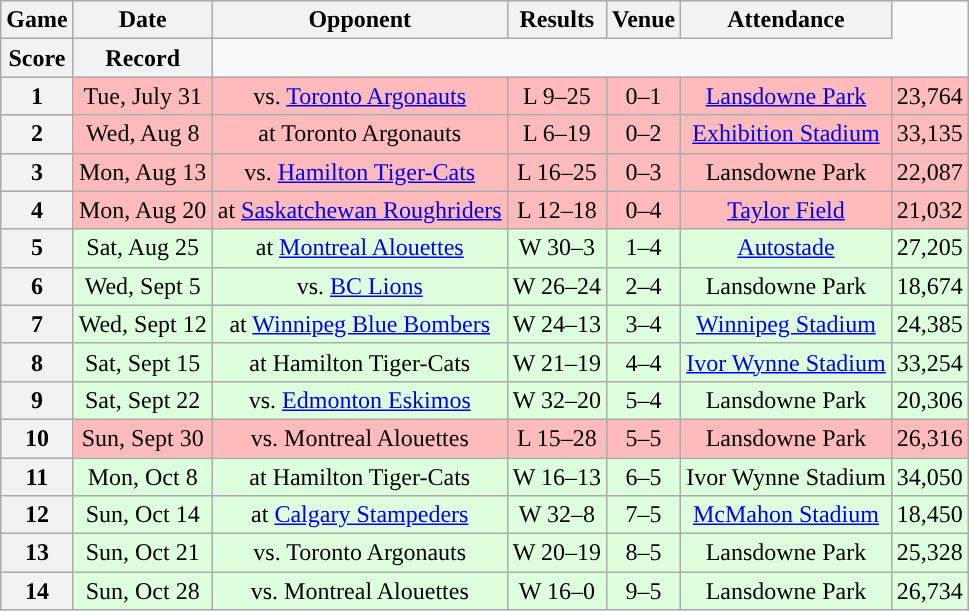<table class="wikitable" style="text-align:center">
<tr>
<th>Game</th>
<th>Date</th>
<th>Opponent</th>
<th>Results</th>
<th>Venue</th>
<th>Attendance</th>
</tr>
<tr>
<th>Score</th>
<th>Record</th>
</tr>
<tr style="background:#ffbbbb">
<th>1</th>
<td>Tue, July 31</td>
<td>vs. <a href='#'>Toronto Argonauts</a></td>
<td>L 9–25</td>
<td>0–1</td>
<td><a href='#'>Lansdowne Park</a></td>
<td>23,764</td>
</tr>
<tr style="background:#ffbbbb">
<th>2</th>
<td>Wed, Aug 8</td>
<td>at Toronto Argonauts</td>
<td>L 6–19</td>
<td>0–2</td>
<td><a href='#'>Exhibition Stadium</a></td>
<td>33,135</td>
</tr>
<tr style="background:#ffbbbb">
<th>3</th>
<td>Mon, Aug 13</td>
<td>vs. <a href='#'>Hamilton Tiger-Cats</a></td>
<td>L 16–25</td>
<td>0–3</td>
<td>Lansdowne Park</td>
<td>22,087</td>
</tr>
<tr style="background:#ffbbbb">
<th>4</th>
<td>Mon, Aug 20</td>
<td>at <a href='#'>Saskatchewan Roughriders</a></td>
<td>L 12–18</td>
<td>0–4</td>
<td><a href='#'>Taylor Field</a></td>
<td>21,032</td>
</tr>
<tr style="background:#ddffdd">
<th>5</th>
<td>Sat, Aug 25</td>
<td>at <a href='#'>Montreal Alouettes</a></td>
<td>W 30–3</td>
<td>1–4</td>
<td><a href='#'>Autostade</a></td>
<td>27,205</td>
</tr>
<tr style="background:#ddffdd">
<th>6</th>
<td>Wed, Sept 5</td>
<td>vs. <a href='#'>BC Lions</a></td>
<td>W 26–24</td>
<td>2–4</td>
<td>Lansdowne Park</td>
<td>18,674</td>
</tr>
<tr style="background:#ddffdd">
<th>7</th>
<td>Wed, Sept 12</td>
<td>at <a href='#'>Winnipeg Blue Bombers</a></td>
<td>W 24–13</td>
<td>3–4</td>
<td><a href='#'>Winnipeg Stadium</a></td>
<td>24,385</td>
</tr>
<tr style="background:#ddffdd">
<th>8</th>
<td>Sat, Sept 15</td>
<td>at Hamilton Tiger-Cats</td>
<td>W 21–19</td>
<td>4–4</td>
<td><a href='#'>Ivor Wynne Stadium</a></td>
<td>33,254</td>
</tr>
<tr style="background:#ddffdd">
<th>9</th>
<td>Sat, Sept 22</td>
<td>vs. <a href='#'>Edmonton Eskimos</a></td>
<td>W 32–20</td>
<td>5–4</td>
<td>Lansdowne Park</td>
<td>20,306</td>
</tr>
<tr style="background:#ffbbbb">
<th>10</th>
<td>Sun, Sept 30</td>
<td>vs. Montreal Alouettes</td>
<td>L 15–28</td>
<td>5–5</td>
<td>Lansdowne Park</td>
<td>26,316</td>
</tr>
<tr style="background:#ddffdd">
<th>11</th>
<td>Mon, Oct 8</td>
<td>at Hamilton Tiger-Cats</td>
<td>W 16–13</td>
<td>6–5</td>
<td>Ivor Wynne Stadium</td>
<td>34,050</td>
</tr>
<tr style="background:#ddffdd">
<th>12</th>
<td>Sun, Oct 14</td>
<td>at <a href='#'>Calgary Stampeders</a></td>
<td>W 32–8</td>
<td>7–5</td>
<td><a href='#'>McMahon Stadium</a></td>
<td>18,450</td>
</tr>
<tr style="background:#ddffdd">
<th>13</th>
<td>Sun, Oct 21</td>
<td>vs. Toronto Argonauts</td>
<td>W 20–19</td>
<td>8–5</td>
<td>Lansdowne Park</td>
<td>25,328</td>
</tr>
<tr style="background:#ddffdd">
<th>14</th>
<td>Sun, Oct 28</td>
<td>vs. Montreal Alouettes</td>
<td>W 16–0</td>
<td>9–5</td>
<td>Lansdowne Park</td>
<td>26,734</td>
</tr>
</table>
